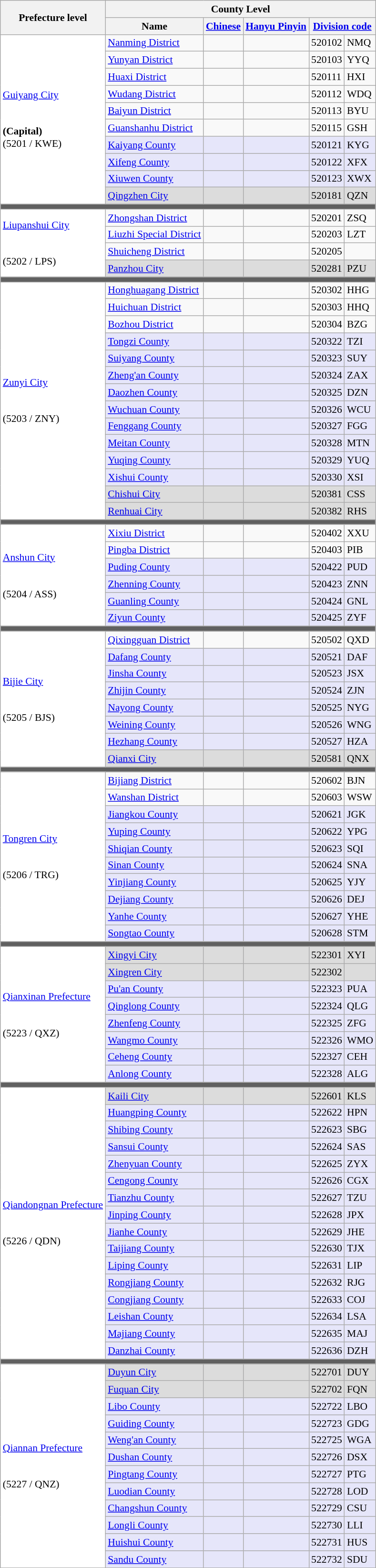<table class="wikitable" style="padding: 24em 0; font-size: 90%;">
<tr>
<th rowspan="2">Prefecture level<br></th>
<th colspan="5">County Level</th>
</tr>
<tr>
<th>Name</th>
<th><a href='#'>Chinese</a></th>
<th><a href='#'>Hanyu Pinyin</a></th>
<th colspan="2"><a href='#'>Division code</a></th>
</tr>
<tr>
<td bgcolor="#FFFFFF" rowspan=10><a href='#'>Guiyang City</a><br><br><br> <strong>(Capital)</strong><br>(5201 / KWE)</td>
<td><a href='#'>Nanming District</a></td>
<td></td>
<td></td>
<td>520102</td>
<td>NMQ</td>
</tr>
<tr>
<td><a href='#'>Yunyan District</a></td>
<td></td>
<td></td>
<td>520103</td>
<td>YYQ</td>
</tr>
<tr>
<td><a href='#'>Huaxi District</a></td>
<td></td>
<td></td>
<td>520111</td>
<td>HXI</td>
</tr>
<tr>
<td><a href='#'>Wudang District</a></td>
<td></td>
<td></td>
<td>520112</td>
<td>WDQ</td>
</tr>
<tr>
<td><a href='#'>Baiyun District</a></td>
<td></td>
<td></td>
<td>520113</td>
<td>BYU</td>
</tr>
<tr>
<td><a href='#'>Guanshanhu District</a></td>
<td></td>
<td></td>
<td>520115</td>
<td>GSH</td>
</tr>
<tr bgcolor="#E6E6FA">
<td><a href='#'>Kaiyang County</a></td>
<td></td>
<td></td>
<td>520121</td>
<td>KYG</td>
</tr>
<tr bgcolor="#E6E6FA">
<td><a href='#'>Xifeng County</a></td>
<td></td>
<td></td>
<td>520122</td>
<td>XFX</td>
</tr>
<tr bgcolor="#E6E6FA">
<td><a href='#'>Xiuwen County</a></td>
<td></td>
<td></td>
<td>520123</td>
<td>XWX</td>
</tr>
<tr bgcolor="#DCDCDC">
<td><a href='#'>Qingzhen City</a></td>
<td></td>
<td></td>
<td>520181</td>
<td>QZN</td>
</tr>
<tr>
</tr>
<tr style = "background:#606060; height: 2pt">
<td colspan = "6"></td>
</tr>
<tr>
<td bgcolor="#FFFFFF" rowspan=4><a href='#'>Liupanshui City</a><br><br><br>(5202 / LPS)</td>
<td><a href='#'>Zhongshan District</a></td>
<td></td>
<td></td>
<td>520201</td>
<td>ZSQ</td>
</tr>
<tr>
<td><a href='#'>Liuzhi Special District</a></td>
<td></td>
<td></td>
<td>520203</td>
<td>LZT</td>
</tr>
<tr>
<td><a href='#'>Shuicheng District</a></td>
<td></td>
<td></td>
<td>520205</td>
<td></td>
</tr>
<tr bgcolor="#DCDCDC">
<td><a href='#'>Panzhou City</a></td>
<td></td>
<td></td>
<td>520281</td>
<td>PZU</td>
</tr>
<tr>
</tr>
<tr style = "background:#606060; height: 2pt">
<td colspan = "6"></td>
</tr>
<tr>
<td bgcolor="#FFFFFF" rowspan=14><a href='#'>Zunyi City</a><br><br><br>(5203 / ZNY)</td>
<td><a href='#'>Honghuagang District</a></td>
<td></td>
<td></td>
<td>520302</td>
<td>HHG</td>
</tr>
<tr>
<td><a href='#'>Huichuan District</a></td>
<td></td>
<td></td>
<td>520303</td>
<td>HHQ</td>
</tr>
<tr>
<td><a href='#'>Bozhou District</a></td>
<td></td>
<td></td>
<td>520304</td>
<td>BZG</td>
</tr>
<tr bgcolor="#E6E6FA">
<td><a href='#'>Tongzi County</a></td>
<td></td>
<td></td>
<td>520322</td>
<td>TZI</td>
</tr>
<tr bgcolor="#E6E6FA">
<td><a href='#'>Suiyang County</a></td>
<td></td>
<td></td>
<td>520323</td>
<td>SUY</td>
</tr>
<tr bgcolor="#E6E6FA">
<td><a href='#'>Zheng'an County</a></td>
<td></td>
<td></td>
<td>520324</td>
<td>ZAX</td>
</tr>
<tr bgcolor="#E6E6FA">
<td><a href='#'>Daozhen County</a></td>
<td></td>
<td></td>
<td>520325</td>
<td>DZN</td>
</tr>
<tr bgcolor="#E6E6FA">
<td><a href='#'>Wuchuan County</a></td>
<td></td>
<td></td>
<td>520326</td>
<td>WCU</td>
</tr>
<tr bgcolor="#E6E6FA">
<td><a href='#'>Fenggang County</a></td>
<td></td>
<td></td>
<td>520327</td>
<td>FGG</td>
</tr>
<tr bgcolor="#E6E6FA">
<td><a href='#'>Meitan County</a></td>
<td></td>
<td></td>
<td>520328</td>
<td>MTN</td>
</tr>
<tr bgcolor="#E6E6FA">
<td><a href='#'>Yuqing County</a></td>
<td></td>
<td></td>
<td>520329</td>
<td>YUQ</td>
</tr>
<tr bgcolor="#E6E6FA">
<td><a href='#'>Xishui County</a></td>
<td></td>
<td></td>
<td>520330</td>
<td>XSI</td>
</tr>
<tr bgcolor="#DCDCDC">
<td><a href='#'>Chishui City</a></td>
<td></td>
<td></td>
<td>520381</td>
<td>CSS</td>
</tr>
<tr bgcolor="#DCDCDC">
<td><a href='#'>Renhuai City</a></td>
<td></td>
<td></td>
<td>520382</td>
<td>RHS</td>
</tr>
<tr>
</tr>
<tr style = "background:#606060; height: 2pt">
<td colspan = "6"></td>
</tr>
<tr>
<td bgcolor="#FFFFFF" rowspan=6><a href='#'>Anshun City</a><br><br><br>(5204 / ASS)</td>
<td><a href='#'>Xixiu District</a></td>
<td></td>
<td></td>
<td>520402</td>
<td>XXU</td>
</tr>
<tr>
<td><a href='#'>Pingba District</a></td>
<td></td>
<td></td>
<td>520403</td>
<td>PIB</td>
</tr>
<tr bgcolor="#E6E6FA">
<td><a href='#'>Puding County</a></td>
<td></td>
<td></td>
<td>520422</td>
<td>PUD</td>
</tr>
<tr bgcolor="#E6E6FA">
<td><a href='#'>Zhenning County</a></td>
<td></td>
<td></td>
<td>520423</td>
<td>ZNN</td>
</tr>
<tr bgcolor="#E6E6FA">
<td><a href='#'>Guanling County</a></td>
<td></td>
<td></td>
<td>520424</td>
<td>GNL</td>
</tr>
<tr bgcolor="#E6E6FA">
<td><a href='#'>Ziyun County</a></td>
<td></td>
<td></td>
<td>520425</td>
<td>ZYF</td>
</tr>
<tr>
</tr>
<tr style = "background:#606060; height: 2pt">
<td colspan = "6"></td>
</tr>
<tr>
<td bgcolor="#FFFFFF" rowspan=8><a href='#'>Bijie City</a><br><br><br>(5205 / BJS)</td>
<td><a href='#'>Qixingguan District</a></td>
<td></td>
<td></td>
<td>520502</td>
<td>QXD</td>
</tr>
<tr bgcolor="#E6E6FA">
<td><a href='#'>Dafang County</a></td>
<td></td>
<td></td>
<td>520521</td>
<td>DAF</td>
</tr>
<tr bgcolor="#E6E6FA">
<td><a href='#'>Jinsha County</a></td>
<td></td>
<td></td>
<td>520523</td>
<td>JSX</td>
</tr>
<tr bgcolor="#E6E6FA">
<td><a href='#'>Zhijin County</a></td>
<td></td>
<td></td>
<td>520524</td>
<td>ZJN</td>
</tr>
<tr bgcolor="#E6E6FA">
<td><a href='#'>Nayong County</a></td>
<td></td>
<td></td>
<td>520525</td>
<td>NYG</td>
</tr>
<tr bgcolor="#E6E6FA">
<td><a href='#'>Weining County</a></td>
<td></td>
<td></td>
<td>520526</td>
<td>WNG</td>
</tr>
<tr bgcolor="#E6E6FA">
<td><a href='#'>Hezhang County</a></td>
<td></td>
<td></td>
<td>520527</td>
<td>HZA</td>
</tr>
<tr bgcolor="#DCDCDC">
<td><a href='#'>Qianxi City</a></td>
<td></td>
<td></td>
<td>520581</td>
<td>QNX</td>
</tr>
<tr>
</tr>
<tr style = "background:#606060; height: 2pt">
<td colspan = "6"></td>
</tr>
<tr>
<td bgcolor="#FFFFFF" rowspan=10><a href='#'>Tongren City</a><br><br><br>(5206 / TRG)</td>
<td><a href='#'>Bijiang District</a></td>
<td></td>
<td></td>
<td>520602</td>
<td>BJN</td>
</tr>
<tr>
<td><a href='#'>Wanshan District</a></td>
<td></td>
<td></td>
<td>520603</td>
<td>WSW</td>
</tr>
<tr bgcolor="#E6E6FA">
<td><a href='#'>Jiangkou County</a></td>
<td></td>
<td></td>
<td>520621</td>
<td>JGK</td>
</tr>
<tr bgcolor="#E6E6FA">
<td><a href='#'>Yuping County</a></td>
<td></td>
<td></td>
<td>520622</td>
<td>YPG</td>
</tr>
<tr bgcolor="#E6E6FA">
<td><a href='#'>Shiqian County</a></td>
<td></td>
<td></td>
<td>520623</td>
<td>SQI</td>
</tr>
<tr bgcolor="#E6E6FA">
<td><a href='#'>Sinan County</a></td>
<td></td>
<td></td>
<td>520624</td>
<td>SNA</td>
</tr>
<tr bgcolor="#E6E6FA">
<td><a href='#'>Yinjiang County</a></td>
<td></td>
<td></td>
<td>520625</td>
<td>YJY</td>
</tr>
<tr bgcolor="#E6E6FA">
<td><a href='#'>Dejiang County</a></td>
<td></td>
<td></td>
<td>520626</td>
<td>DEJ</td>
</tr>
<tr bgcolor="#E6E6FA">
<td><a href='#'>Yanhe County</a></td>
<td></td>
<td></td>
<td>520627</td>
<td>YHE</td>
</tr>
<tr bgcolor="#E6E6FA">
<td><a href='#'>Songtao County</a></td>
<td></td>
<td></td>
<td>520628</td>
<td>STM</td>
</tr>
<tr>
</tr>
<tr style = "background:#606060; height: 2pt">
<td colspan = "6"></td>
</tr>
<tr bgcolor="#DCDCDC">
<td bgcolor="#FFFFFF" rowspan=8><a href='#'>Qianxinan Prefecture</a><br><br><br>(5223 / QXZ)</td>
<td><a href='#'>Xingyi City</a></td>
<td></td>
<td></td>
<td>522301</td>
<td>XYI</td>
</tr>
<tr bgcolor="#DCDCDC">
<td><a href='#'>Xingren City</a></td>
<td></td>
<td></td>
<td>522302</td>
<td></td>
</tr>
<tr bgcolor="#E6E6FA">
<td><a href='#'>Pu'an County</a></td>
<td></td>
<td></td>
<td>522323</td>
<td>PUA</td>
</tr>
<tr bgcolor="#E6E6FA">
<td><a href='#'>Qinglong County</a></td>
<td></td>
<td></td>
<td>522324</td>
<td>QLG</td>
</tr>
<tr bgcolor="#E6E6FA">
<td><a href='#'>Zhenfeng County</a></td>
<td></td>
<td></td>
<td>522325</td>
<td>ZFG</td>
</tr>
<tr bgcolor="#E6E6FA">
<td><a href='#'>Wangmo County</a></td>
<td></td>
<td></td>
<td>522326</td>
<td>WMO</td>
</tr>
<tr bgcolor="#E6E6FA">
<td><a href='#'>Ceheng County</a></td>
<td></td>
<td></td>
<td>522327</td>
<td>CEH</td>
</tr>
<tr bgcolor="#E6E6FA">
<td><a href='#'>Anlong County</a></td>
<td></td>
<td></td>
<td>522328</td>
<td>ALG</td>
</tr>
<tr>
</tr>
<tr style = "background:#606060; height: 2pt">
<td colspan = "6"></td>
</tr>
<tr bgcolor="#DCDCDC">
<td bgcolor="#FFFFFF" rowspan=16><a href='#'>Qiandongnan Prefecture</a><br><br><br>(5226 / QDN)</td>
<td><a href='#'>Kaili City</a></td>
<td></td>
<td></td>
<td>522601</td>
<td>KLS</td>
</tr>
<tr bgcolor="#E6E6FA">
<td><a href='#'>Huangping County</a></td>
<td></td>
<td></td>
<td>522622</td>
<td>HPN</td>
</tr>
<tr bgcolor="#E6E6FA">
<td><a href='#'>Shibing County</a></td>
<td></td>
<td></td>
<td>522623</td>
<td>SBG</td>
</tr>
<tr bgcolor="#E6E6FA">
<td><a href='#'>Sansui County</a></td>
<td></td>
<td></td>
<td>522624</td>
<td>SAS</td>
</tr>
<tr bgcolor="#E6E6FA">
<td><a href='#'>Zhenyuan County</a></td>
<td></td>
<td></td>
<td>522625</td>
<td>ZYX</td>
</tr>
<tr bgcolor="#E6E6FA">
<td><a href='#'>Cengong County</a></td>
<td></td>
<td></td>
<td>522626</td>
<td>CGX</td>
</tr>
<tr bgcolor="#E6E6FA">
<td><a href='#'>Tianzhu County</a></td>
<td></td>
<td></td>
<td>522627</td>
<td>TZU</td>
</tr>
<tr bgcolor="#E6E6FA">
<td><a href='#'>Jinping County</a></td>
<td></td>
<td></td>
<td>522628</td>
<td>JPX</td>
</tr>
<tr bgcolor="#E6E6FA">
<td><a href='#'>Jianhe County</a></td>
<td></td>
<td></td>
<td>522629</td>
<td>JHE</td>
</tr>
<tr bgcolor="#E6E6FA">
<td><a href='#'>Taijiang County</a></td>
<td></td>
<td></td>
<td>522630</td>
<td>TJX</td>
</tr>
<tr bgcolor="#E6E6FA">
<td><a href='#'>Liping County</a></td>
<td></td>
<td></td>
<td>522631</td>
<td>LIP</td>
</tr>
<tr bgcolor="#E6E6FA">
<td><a href='#'>Rongjiang County</a></td>
<td></td>
<td></td>
<td>522632</td>
<td>RJG</td>
</tr>
<tr bgcolor="#E6E6FA">
<td><a href='#'>Congjiang County</a></td>
<td></td>
<td></td>
<td>522633</td>
<td>COJ</td>
</tr>
<tr bgcolor="#E6E6FA">
<td><a href='#'>Leishan County</a></td>
<td></td>
<td></td>
<td>522634</td>
<td>LSA</td>
</tr>
<tr bgcolor="#E6E6FA">
<td><a href='#'>Majiang County</a></td>
<td></td>
<td></td>
<td>522635</td>
<td>MAJ</td>
</tr>
<tr bgcolor="#E6E6FA">
<td><a href='#'>Danzhai County</a></td>
<td></td>
<td></td>
<td>522636</td>
<td>DZH</td>
</tr>
<tr>
</tr>
<tr style = "background:#606060; height: 2pt">
<td colspan = "6"></td>
</tr>
<tr bgcolor="#DCDCDC">
<td bgcolor="#FFFFFF" rowspan=12><a href='#'>Qiannan Prefecture</a><br><br><br>(5227 / QNZ)</td>
<td><a href='#'>Duyun City</a></td>
<td></td>
<td></td>
<td>522701</td>
<td>DUY</td>
</tr>
<tr bgcolor="#DCDCDC">
<td><a href='#'>Fuquan City</a></td>
<td></td>
<td></td>
<td>522702</td>
<td>FQN</td>
</tr>
<tr bgcolor="#E6E6FA">
<td><a href='#'>Libo County</a></td>
<td></td>
<td></td>
<td>522722</td>
<td>LBO</td>
</tr>
<tr bgcolor="#E6E6FA">
<td><a href='#'>Guiding County</a></td>
<td></td>
<td></td>
<td>522723</td>
<td>GDG</td>
</tr>
<tr bgcolor="#E6E6FA">
<td><a href='#'>Weng'an County</a></td>
<td></td>
<td></td>
<td>522725</td>
<td>WGA</td>
</tr>
<tr bgcolor="#E6E6FA">
<td><a href='#'>Dushan County</a></td>
<td></td>
<td></td>
<td>522726</td>
<td>DSX</td>
</tr>
<tr bgcolor="#E6E6FA">
<td><a href='#'>Pingtang County</a></td>
<td></td>
<td></td>
<td>522727</td>
<td>PTG</td>
</tr>
<tr bgcolor="#E6E6FA">
<td><a href='#'>Luodian County</a></td>
<td></td>
<td></td>
<td>522728</td>
<td>LOD</td>
</tr>
<tr bgcolor="#E6E6FA">
<td><a href='#'>Changshun County</a></td>
<td></td>
<td></td>
<td>522729</td>
<td>CSU</td>
</tr>
<tr bgcolor="#E6E6FA">
<td><a href='#'>Longli County</a></td>
<td></td>
<td></td>
<td>522730</td>
<td>LLI</td>
</tr>
<tr bgcolor="#E6E6FA">
<td><a href='#'>Huishui County</a></td>
<td></td>
<td></td>
<td>522731</td>
<td>HUS</td>
</tr>
<tr bgcolor="#E6E6FA">
<td><a href='#'>Sandu County</a></td>
<td></td>
<td></td>
<td>522732</td>
<td>SDU</td>
</tr>
</table>
